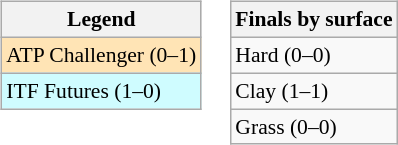<table>
<tr valign=top>
<td><br><table class=wikitable style=font-size:90%>
<tr>
<th>Legend</th>
</tr>
<tr bgcolor=moccasin>
<td>ATP Challenger (0–1)</td>
</tr>
<tr bgcolor=cffcff>
<td>ITF Futures (1–0)</td>
</tr>
</table>
</td>
<td><br><table class=wikitable style=font-size:90%>
<tr>
<th>Finals by surface</th>
</tr>
<tr>
<td>Hard (0–0)</td>
</tr>
<tr>
<td>Clay (1–1)</td>
</tr>
<tr>
<td>Grass (0–0)</td>
</tr>
</table>
</td>
</tr>
</table>
